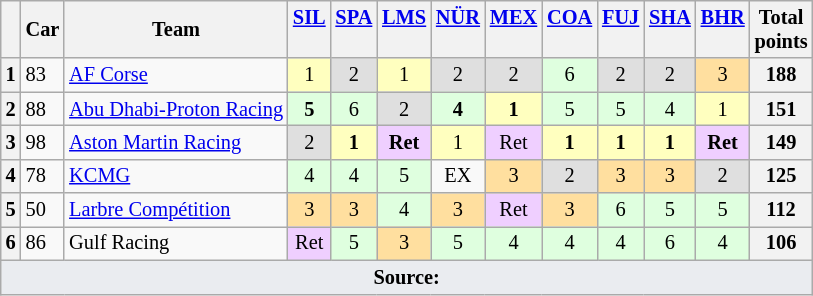<table class="wikitable" style="font-size: 85%; text-align:center;">
<tr valign="top">
<th valign=middle></th>
<th valign=middle>Car</th>
<th valign=middle>Team</th>
<th><a href='#'>SIL</a><br></th>
<th><a href='#'>SPA</a><br></th>
<th><a href='#'>LMS</a><br></th>
<th><a href='#'>NÜR</a><br></th>
<th><a href='#'>MEX</a><br></th>
<th><a href='#'>COA</a><br></th>
<th><a href='#'>FUJ</a><br></th>
<th><a href='#'>SHA</a><br></th>
<th><a href='#'>BHR</a><br></th>
<th valign=middle>Total<br>points</th>
</tr>
<tr>
<th>1</th>
<td align=left>83</td>
<td align=left> <a href='#'>AF Corse</a></td>
<td style="background:#FFFFBF;">1</td>
<td style="background:#DFDFDF;">2</td>
<td style="background:#FFFFBF;">1</td>
<td style="background:#DFDFDF;">2</td>
<td style="background:#DFDFDF;">2</td>
<td style="background:#DFFFDF;">6</td>
<td style="background:#DFDFDF;">2</td>
<td style="background:#DFDFDF;">2</td>
<td style="background:#FFDF9F;">3</td>
<th><strong>188</strong></th>
</tr>
<tr>
<th>2</th>
<td align=left>88</td>
<td align=left> <a href='#'>Abu Dhabi-Proton Racing</a></td>
<td style="background:#DFFFDF;"><strong>5</strong></td>
<td style="background:#DFFFDF;">6</td>
<td style="background:#DFDFDF;">2</td>
<td style="background:#DFFFDF;"><strong>4</strong></td>
<td style="background:#FFFFBF;"><strong>1</strong></td>
<td style="background:#DFFFDF;">5</td>
<td style="background:#DFFFDF;">5</td>
<td style="background:#DFFFDF;">4</td>
<td style="background:#FFFFBF;">1</td>
<th><strong>151</strong></th>
</tr>
<tr>
<th>3</th>
<td align=left>98</td>
<td align=left> <a href='#'>Aston Martin Racing</a></td>
<td style="background:#DFDFDF;">2</td>
<td style="background:#FFFFBF;"><strong>1</strong></td>
<td style="background:#EFCFFF;"><strong>Ret</strong></td>
<td style="background:#FFFFBF;">1</td>
<td style="background:#EFCFFF;">Ret</td>
<td style="background:#FFFFBF;"><strong>1</strong></td>
<td style="background:#FFFFBF;"><strong>1</strong></td>
<td style="background:#FFFFBF;"><strong>1</strong></td>
<td style="background:#EFCFFF;"><strong>Ret</strong></td>
<th><strong>149</strong></th>
</tr>
<tr>
<th>4</th>
<td align=left>78</td>
<td align=left> <a href='#'>KCMG</a></td>
<td style="background:#DFFFDF;">4</td>
<td style="background:#DFFFDF;">4</td>
<td style="background:#DFFFDF;">5</td>
<td>EX</td>
<td style="background:#FFDF9F;">3</td>
<td style="background:#DFDFDF;">2</td>
<td style="background:#FFDF9F;">3</td>
<td style="background:#FFDF9F;">3</td>
<td style="background:#DFDFDF;">2</td>
<th><strong>125</strong></th>
</tr>
<tr>
<th>5</th>
<td align=left>50</td>
<td align=left> <a href='#'>Larbre Compétition</a></td>
<td style="background:#FFDF9F;">3</td>
<td style="background:#FFDF9F;">3</td>
<td style="background:#DFFFDF;">4</td>
<td style="background:#FFDF9F;">3</td>
<td style="background:#EFCFFF;">Ret</td>
<td style="background:#FFDF9F;">3</td>
<td style="background:#DFFFDF;">6</td>
<td style="background:#DFFFDF;">5</td>
<td style="background:#DFFFDF;">5</td>
<th><strong>112</strong></th>
</tr>
<tr>
<th>6</th>
<td align=left>86</td>
<td align=left> Gulf Racing</td>
<td style="background:#EFCFFF;">Ret</td>
<td style="background:#DFFFDF;">5</td>
<td style="background:#FFDF9F;">3</td>
<td style="background:#DFFFDF;">5</td>
<td style="background:#DFFFDF;">4</td>
<td style="background:#DFFFDF;">4</td>
<td style="background:#DFFFDF;">4</td>
<td style="background:#DFFFDF;">6</td>
<td style="background:#DFFFDF;">4</td>
<th><strong>106</strong></th>
</tr>
<tr class="sortbottom">
<td colspan="13" style="background-color:#EAECF0;text-align:center"><strong>Source:</strong></td>
</tr>
</table>
